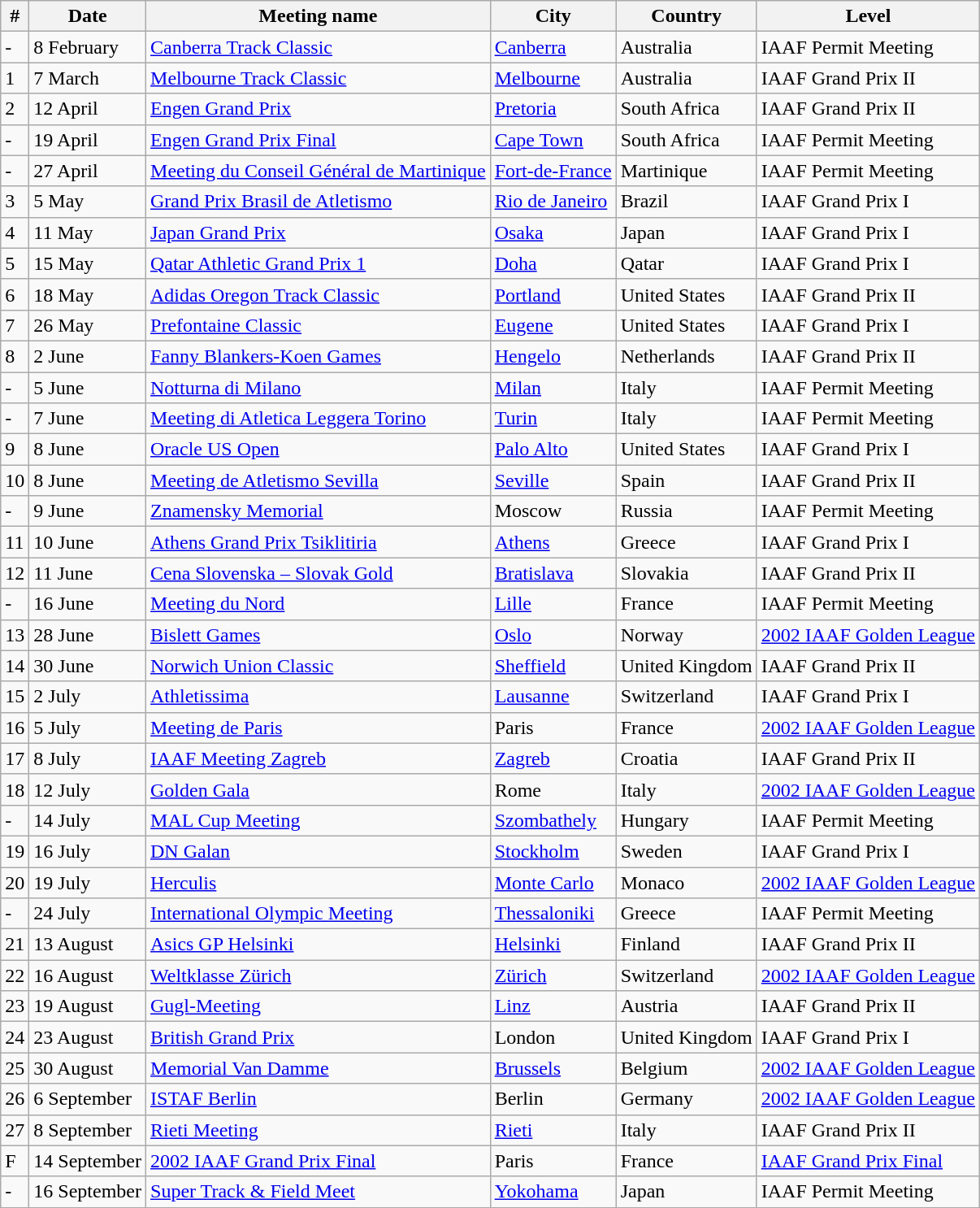<table class="wikitable sortable">
<tr>
<th>#</th>
<th>Date</th>
<th>Meeting name</th>
<th>City</th>
<th>Country</th>
<th>Level</th>
</tr>
<tr>
<td>-</td>
<td>8 February</td>
<td><a href='#'>Canberra Track Classic</a></td>
<td><a href='#'>Canberra</a></td>
<td>Australia</td>
<td>IAAF Permit Meeting</td>
</tr>
<tr>
<td>1</td>
<td>7 March</td>
<td><a href='#'>Melbourne Track Classic</a></td>
<td><a href='#'>Melbourne</a></td>
<td>Australia</td>
<td>IAAF Grand Prix II</td>
</tr>
<tr>
<td>2</td>
<td>12 April</td>
<td><a href='#'>Engen Grand Prix</a></td>
<td><a href='#'>Pretoria</a></td>
<td>South Africa</td>
<td>IAAF Grand Prix II</td>
</tr>
<tr>
<td>-</td>
<td>19 April</td>
<td><a href='#'>Engen Grand Prix Final</a></td>
<td><a href='#'>Cape Town</a></td>
<td>South Africa</td>
<td>IAAF Permit Meeting</td>
</tr>
<tr>
<td>-</td>
<td>27 April</td>
<td><a href='#'>Meeting du Conseil Général de Martinique</a></td>
<td><a href='#'>Fort-de-France</a></td>
<td>Martinique</td>
<td>IAAF Permit Meeting</td>
</tr>
<tr>
<td>3</td>
<td>5 May</td>
<td><a href='#'>Grand Prix Brasil de Atletismo</a></td>
<td><a href='#'>Rio de Janeiro</a></td>
<td>Brazil</td>
<td>IAAF Grand Prix I</td>
</tr>
<tr>
<td>4</td>
<td>11 May</td>
<td><a href='#'>Japan Grand Prix</a></td>
<td><a href='#'>Osaka</a></td>
<td>Japan</td>
<td>IAAF Grand Prix I</td>
</tr>
<tr>
<td>5</td>
<td>15 May</td>
<td><a href='#'>Qatar Athletic Grand Prix 1</a></td>
<td><a href='#'>Doha</a></td>
<td>Qatar</td>
<td>IAAF Grand Prix I</td>
</tr>
<tr>
<td>6</td>
<td>18 May</td>
<td><a href='#'>Adidas Oregon Track Classic</a></td>
<td><a href='#'>Portland</a></td>
<td>United States</td>
<td>IAAF Grand Prix II</td>
</tr>
<tr>
<td>7</td>
<td>26 May</td>
<td><a href='#'>Prefontaine Classic</a></td>
<td><a href='#'>Eugene</a></td>
<td>United States</td>
<td>IAAF Grand Prix I</td>
</tr>
<tr>
<td>8</td>
<td>2 June</td>
<td><a href='#'>Fanny Blankers-Koen Games</a></td>
<td><a href='#'>Hengelo</a></td>
<td>Netherlands</td>
<td>IAAF Grand Prix II</td>
</tr>
<tr>
<td>-</td>
<td>5 June</td>
<td><a href='#'>Notturna di Milano</a></td>
<td><a href='#'>Milan</a></td>
<td>Italy</td>
<td>IAAF Permit Meeting</td>
</tr>
<tr>
<td>-</td>
<td>7 June</td>
<td><a href='#'>Meeting di Atletica Leggera Torino</a></td>
<td><a href='#'>Turin</a></td>
<td>Italy</td>
<td>IAAF Permit Meeting</td>
</tr>
<tr>
<td>9</td>
<td>8 June</td>
<td><a href='#'>Oracle US Open</a></td>
<td><a href='#'>Palo Alto</a></td>
<td>United States</td>
<td>IAAF Grand Prix I</td>
</tr>
<tr>
<td>10</td>
<td>8 June</td>
<td><a href='#'>Meeting de Atletismo Sevilla</a></td>
<td><a href='#'>Seville</a></td>
<td>Spain</td>
<td>IAAF Grand Prix II</td>
</tr>
<tr>
<td>-</td>
<td>9 June</td>
<td><a href='#'>Znamensky Memorial</a></td>
<td>Moscow</td>
<td>Russia</td>
<td>IAAF Permit Meeting</td>
</tr>
<tr>
<td>11</td>
<td>10 June</td>
<td><a href='#'>Athens Grand Prix Tsiklitiria</a></td>
<td><a href='#'>Athens</a></td>
<td>Greece</td>
<td>IAAF Grand Prix I</td>
</tr>
<tr>
<td>12</td>
<td>11 June</td>
<td><a href='#'>Cena Slovenska – Slovak Gold</a></td>
<td><a href='#'>Bratislava</a></td>
<td>Slovakia</td>
<td>IAAF Grand Prix II</td>
</tr>
<tr>
<td>-</td>
<td>16 June</td>
<td><a href='#'>Meeting du Nord</a></td>
<td><a href='#'>Lille</a></td>
<td>France</td>
<td>IAAF Permit Meeting</td>
</tr>
<tr>
<td>13</td>
<td>28 June</td>
<td><a href='#'>Bislett Games</a></td>
<td><a href='#'>Oslo</a></td>
<td>Norway</td>
<td><a href='#'>2002 IAAF Golden League</a></td>
</tr>
<tr>
<td>14</td>
<td>30 June</td>
<td><a href='#'>Norwich Union Classic</a></td>
<td><a href='#'>Sheffield</a></td>
<td>United Kingdom</td>
<td>IAAF Grand Prix II</td>
</tr>
<tr>
<td>15</td>
<td>2 July</td>
<td><a href='#'>Athletissima</a></td>
<td><a href='#'>Lausanne</a></td>
<td>Switzerland</td>
<td>IAAF Grand Prix I</td>
</tr>
<tr>
<td>16</td>
<td>5 July</td>
<td><a href='#'>Meeting de Paris</a></td>
<td>Paris</td>
<td>France</td>
<td><a href='#'>2002 IAAF Golden League</a></td>
</tr>
<tr>
<td>17</td>
<td>8 July</td>
<td><a href='#'>IAAF Meeting Zagreb</a></td>
<td><a href='#'>Zagreb</a></td>
<td>Croatia</td>
<td>IAAF Grand Prix II</td>
</tr>
<tr>
<td>18</td>
<td>12 July</td>
<td><a href='#'>Golden Gala</a></td>
<td>Rome</td>
<td>Italy</td>
<td><a href='#'>2002 IAAF Golden League</a></td>
</tr>
<tr>
<td>-</td>
<td>14 July</td>
<td><a href='#'>MAL Cup Meeting</a></td>
<td><a href='#'>Szombathely</a></td>
<td>Hungary</td>
<td>IAAF Permit Meeting</td>
</tr>
<tr>
<td>19</td>
<td>16 July</td>
<td><a href='#'>DN Galan</a></td>
<td><a href='#'>Stockholm</a></td>
<td>Sweden</td>
<td>IAAF Grand Prix I</td>
</tr>
<tr>
<td>20</td>
<td>19 July</td>
<td><a href='#'>Herculis</a></td>
<td><a href='#'>Monte Carlo</a></td>
<td>Monaco</td>
<td><a href='#'>2002 IAAF Golden League</a></td>
</tr>
<tr>
<td>-</td>
<td>24 July</td>
<td><a href='#'>International Olympic Meeting</a></td>
<td><a href='#'>Thessaloniki</a></td>
<td>Greece</td>
<td>IAAF Permit Meeting</td>
</tr>
<tr>
<td>21</td>
<td>13 August</td>
<td><a href='#'>Asics GP Helsinki</a></td>
<td><a href='#'>Helsinki</a></td>
<td>Finland</td>
<td>IAAF Grand Prix II</td>
</tr>
<tr>
<td>22</td>
<td>16 August</td>
<td><a href='#'>Weltklasse Zürich</a></td>
<td><a href='#'>Zürich</a></td>
<td>Switzerland</td>
<td><a href='#'>2002 IAAF Golden League</a></td>
</tr>
<tr>
<td>23</td>
<td>19 August</td>
<td><a href='#'>Gugl-Meeting</a></td>
<td><a href='#'>Linz</a></td>
<td>Austria</td>
<td>IAAF Grand Prix II</td>
</tr>
<tr>
<td>24</td>
<td>23 August</td>
<td><a href='#'>British Grand Prix</a></td>
<td>London</td>
<td>United Kingdom</td>
<td>IAAF Grand Prix I</td>
</tr>
<tr>
<td>25</td>
<td>30 August</td>
<td><a href='#'>Memorial Van Damme</a></td>
<td><a href='#'>Brussels</a></td>
<td>Belgium</td>
<td><a href='#'>2002 IAAF Golden League</a></td>
</tr>
<tr>
<td>26</td>
<td>6 September</td>
<td><a href='#'>ISTAF Berlin</a></td>
<td>Berlin</td>
<td>Germany</td>
<td><a href='#'>2002 IAAF Golden League</a></td>
</tr>
<tr>
<td>27</td>
<td>8 September</td>
<td><a href='#'>Rieti Meeting</a></td>
<td><a href='#'>Rieti</a></td>
<td>Italy</td>
<td>IAAF Grand Prix II</td>
</tr>
<tr>
<td>F</td>
<td>14 September</td>
<td><a href='#'>2002 IAAF Grand Prix Final</a></td>
<td>Paris</td>
<td>France</td>
<td><a href='#'>IAAF Grand Prix Final</a></td>
</tr>
<tr>
<td>-</td>
<td>16 September</td>
<td><a href='#'>Super Track & Field Meet</a></td>
<td><a href='#'>Yokohama</a></td>
<td>Japan</td>
<td>IAAF Permit Meeting</td>
</tr>
</table>
